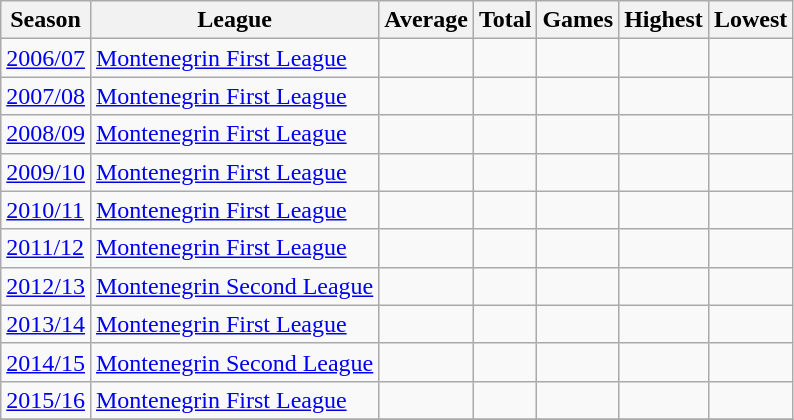<table class="wikitable">
<tr>
<th><strong>Season</strong></th>
<th><strong>League</strong></th>
<th><strong>Average</strong></th>
<th><strong>Total</strong></th>
<th><strong>Games</strong></th>
<th><strong>Highest</strong></th>
<th><strong>Lowest</strong></th>
</tr>
<tr>
<td><a href='#'>2006/07</a></td>
<td><a href='#'>Montenegrin First League</a></td>
<td></td>
<td></td>
<td></td>
<td></td>
<td></td>
</tr>
<tr>
<td><a href='#'>2007/08</a></td>
<td><a href='#'>Montenegrin First League</a></td>
<td></td>
<td></td>
<td></td>
<td></td>
<td></td>
</tr>
<tr>
<td><a href='#'>2008/09</a></td>
<td><a href='#'>Montenegrin First League</a></td>
<td></td>
<td></td>
<td></td>
<td></td>
<td></td>
</tr>
<tr>
<td><a href='#'>2009/10</a></td>
<td><a href='#'>Montenegrin First League</a></td>
<td></td>
<td></td>
<td></td>
<td></td>
<td></td>
</tr>
<tr>
<td><a href='#'>2010/11</a></td>
<td><a href='#'>Montenegrin First League</a></td>
<td></td>
<td></td>
<td></td>
<td></td>
<td></td>
</tr>
<tr>
<td><a href='#'>2011/12</a></td>
<td><a href='#'>Montenegrin First League</a></td>
<td></td>
<td></td>
<td></td>
<td></td>
<td></td>
</tr>
<tr>
<td><a href='#'>2012/13</a></td>
<td><a href='#'>Montenegrin Second League</a></td>
<td></td>
<td></td>
<td></td>
<td></td>
<td></td>
</tr>
<tr>
<td><a href='#'>2013/14</a></td>
<td><a href='#'>Montenegrin First League</a></td>
<td></td>
<td></td>
<td></td>
<td></td>
<td></td>
</tr>
<tr>
<td><a href='#'>2014/15</a></td>
<td><a href='#'>Montenegrin Second League</a></td>
<td></td>
<td></td>
<td></td>
<td></td>
<td></td>
</tr>
<tr>
<td><a href='#'>2015/16</a></td>
<td><a href='#'>Montenegrin First League</a></td>
<td></td>
<td></td>
<td></td>
<td></td>
<td></td>
</tr>
<tr>
</tr>
</table>
